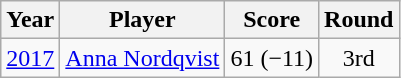<table class="wikitable">
<tr>
<th>Year</th>
<th>Player</th>
<th>Score</th>
<th>Round</th>
</tr>
<tr>
<td><a href='#'>2017</a></td>
<td><a href='#'>Anna Nordqvist</a></td>
<td>61 (−11)</td>
<td align=center>3rd</td>
</tr>
</table>
